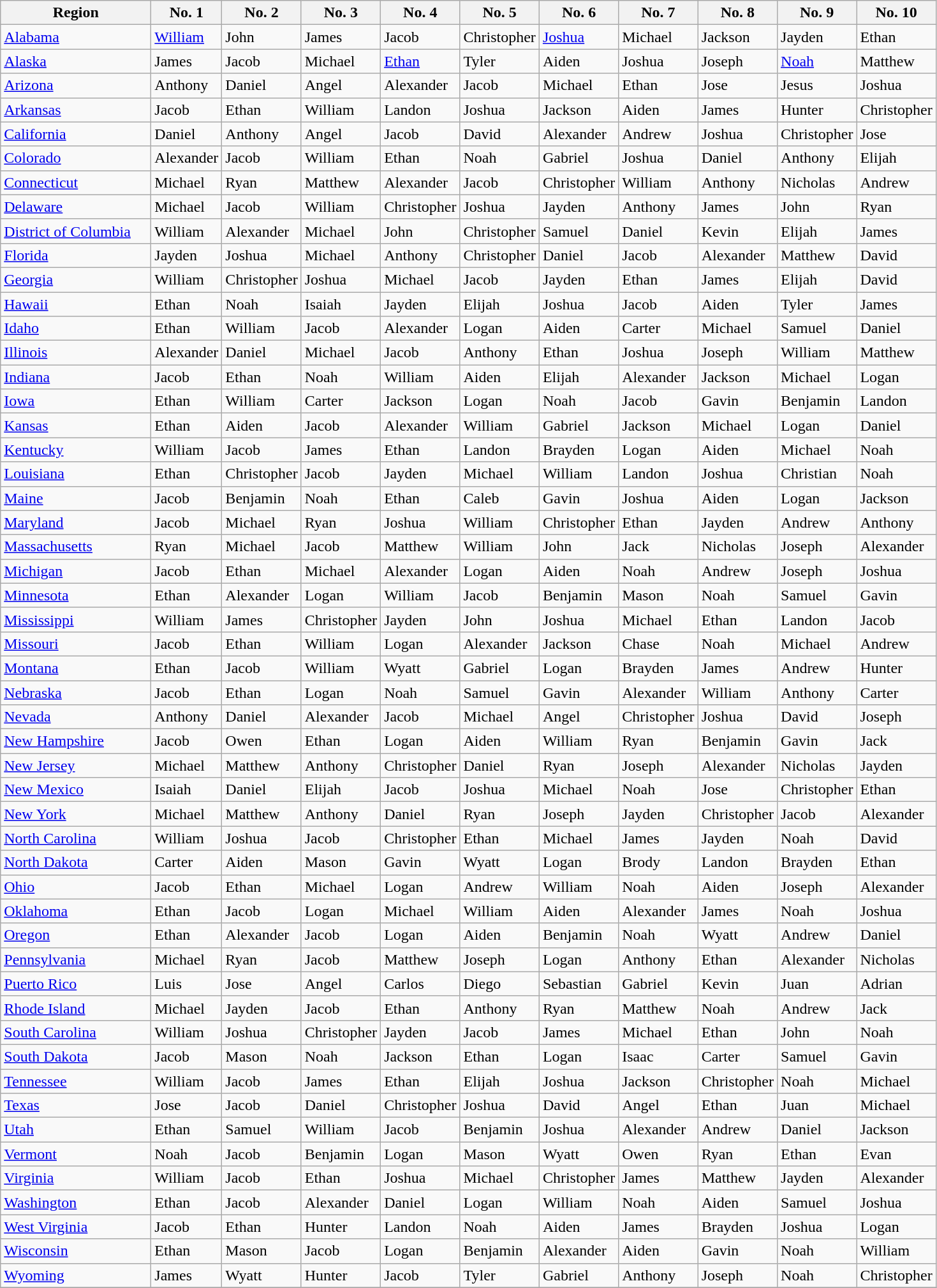<table class="wikitable sortable mw-collapsible" style="min-width:22em">
<tr>
<th width=150>Region</th>
<th>No. 1</th>
<th>No. 2</th>
<th>No. 3</th>
<th>No. 4</th>
<th>No. 5</th>
<th>No. 6</th>
<th>No. 7</th>
<th>No. 8</th>
<th>No. 9</th>
<th>No. 10</th>
</tr>
<tr>
<td><a href='#'>Alabama</a></td>
<td><a href='#'>William</a></td>
<td>John</td>
<td>James</td>
<td>Jacob</td>
<td>Christopher</td>
<td><a href='#'>Joshua</a></td>
<td>Michael</td>
<td>Jackson</td>
<td>Jayden</td>
<td>Ethan</td>
</tr>
<tr>
<td><a href='#'>Alaska</a></td>
<td>James</td>
<td>Jacob</td>
<td>Michael</td>
<td><a href='#'>Ethan</a></td>
<td>Tyler</td>
<td>Aiden</td>
<td>Joshua</td>
<td>Joseph</td>
<td><a href='#'>Noah</a></td>
<td>Matthew</td>
</tr>
<tr>
<td><a href='#'>Arizona</a></td>
<td>Anthony</td>
<td>Daniel</td>
<td>Angel</td>
<td>Alexander</td>
<td>Jacob</td>
<td>Michael</td>
<td>Ethan</td>
<td>Jose</td>
<td>Jesus</td>
<td>Joshua</td>
</tr>
<tr>
<td><a href='#'>Arkansas</a></td>
<td>Jacob</td>
<td>Ethan</td>
<td>William</td>
<td>Landon</td>
<td>Joshua</td>
<td>Jackson</td>
<td>Aiden</td>
<td>James</td>
<td>Hunter</td>
<td>Christopher</td>
</tr>
<tr>
<td><a href='#'>California</a></td>
<td>Daniel</td>
<td>Anthony</td>
<td>Angel</td>
<td>Jacob</td>
<td>David</td>
<td>Alexander</td>
<td>Andrew</td>
<td>Joshua</td>
<td>Christopher</td>
<td>Jose</td>
</tr>
<tr>
<td><a href='#'>Colorado</a></td>
<td>Alexander</td>
<td>Jacob</td>
<td>William</td>
<td>Ethan</td>
<td>Noah</td>
<td>Gabriel</td>
<td>Joshua</td>
<td>Daniel</td>
<td>Anthony</td>
<td>Elijah</td>
</tr>
<tr>
<td><a href='#'>Connecticut</a></td>
<td>Michael</td>
<td>Ryan</td>
<td>Matthew</td>
<td>Alexander</td>
<td>Jacob</td>
<td>Christopher</td>
<td>William</td>
<td>Anthony</td>
<td>Nicholas</td>
<td>Andrew</td>
</tr>
<tr>
<td><a href='#'>Delaware</a></td>
<td>Michael</td>
<td>Jacob</td>
<td>William</td>
<td>Christopher</td>
<td>Joshua</td>
<td>Jayden</td>
<td>Anthony</td>
<td>James</td>
<td>John</td>
<td>Ryan</td>
</tr>
<tr>
<td><a href='#'>District of Columbia</a></td>
<td>William</td>
<td>Alexander</td>
<td>Michael</td>
<td>John</td>
<td>Christopher</td>
<td>Samuel</td>
<td>Daniel</td>
<td>Kevin</td>
<td>Elijah</td>
<td>James</td>
</tr>
<tr>
<td><a href='#'>Florida</a></td>
<td>Jayden</td>
<td>Joshua</td>
<td>Michael</td>
<td>Anthony</td>
<td>Christopher</td>
<td>Daniel</td>
<td>Jacob</td>
<td>Alexander</td>
<td>Matthew</td>
<td>David</td>
</tr>
<tr>
<td><a href='#'>Georgia</a></td>
<td>William</td>
<td>Christopher</td>
<td>Joshua</td>
<td>Michael</td>
<td>Jacob</td>
<td>Jayden</td>
<td>Ethan</td>
<td>James</td>
<td>Elijah</td>
<td>David</td>
</tr>
<tr>
<td><a href='#'>Hawaii</a></td>
<td>Ethan</td>
<td>Noah</td>
<td>Isaiah</td>
<td>Jayden</td>
<td>Elijah</td>
<td>Joshua</td>
<td>Jacob</td>
<td>Aiden</td>
<td>Tyler</td>
<td>James</td>
</tr>
<tr>
<td><a href='#'>Idaho</a></td>
<td>Ethan</td>
<td>William</td>
<td>Jacob</td>
<td>Alexander</td>
<td>Logan</td>
<td>Aiden</td>
<td>Carter</td>
<td>Michael</td>
<td>Samuel</td>
<td>Daniel</td>
</tr>
<tr>
<td><a href='#'>Illinois</a></td>
<td>Alexander</td>
<td>Daniel</td>
<td>Michael</td>
<td>Jacob</td>
<td>Anthony</td>
<td>Ethan</td>
<td>Joshua</td>
<td>Joseph</td>
<td>William</td>
<td>Matthew</td>
</tr>
<tr>
<td><a href='#'>Indiana</a></td>
<td>Jacob</td>
<td>Ethan</td>
<td>Noah</td>
<td>William</td>
<td>Aiden</td>
<td>Elijah</td>
<td>Alexander</td>
<td>Jackson</td>
<td>Michael</td>
<td>Logan</td>
</tr>
<tr>
<td><a href='#'>Iowa</a></td>
<td>Ethan</td>
<td>William</td>
<td>Carter</td>
<td>Jackson</td>
<td>Logan</td>
<td>Noah</td>
<td>Jacob</td>
<td>Gavin</td>
<td>Benjamin</td>
<td>Landon</td>
</tr>
<tr>
<td><a href='#'>Kansas</a></td>
<td>Ethan</td>
<td>Aiden</td>
<td>Jacob</td>
<td>Alexander</td>
<td>William</td>
<td>Gabriel</td>
<td>Jackson</td>
<td>Michael</td>
<td>Logan</td>
<td>Daniel</td>
</tr>
<tr>
<td><a href='#'>Kentucky</a></td>
<td>William</td>
<td>Jacob</td>
<td>James</td>
<td>Ethan</td>
<td>Landon</td>
<td>Brayden</td>
<td>Logan</td>
<td>Aiden</td>
<td>Michael</td>
<td>Noah</td>
</tr>
<tr>
<td><a href='#'>Louisiana</a></td>
<td>Ethan</td>
<td>Christopher</td>
<td>Jacob</td>
<td>Jayden</td>
<td>Michael</td>
<td>William</td>
<td>Landon</td>
<td>Joshua</td>
<td>Christian</td>
<td>Noah</td>
</tr>
<tr>
<td><a href='#'>Maine</a></td>
<td>Jacob</td>
<td>Benjamin</td>
<td>Noah</td>
<td>Ethan</td>
<td>Caleb</td>
<td>Gavin</td>
<td>Joshua</td>
<td>Aiden</td>
<td>Logan</td>
<td>Jackson</td>
</tr>
<tr>
<td><a href='#'>Maryland</a></td>
<td>Jacob</td>
<td>Michael</td>
<td>Ryan</td>
<td>Joshua</td>
<td>William</td>
<td>Christopher</td>
<td>Ethan</td>
<td>Jayden</td>
<td>Andrew</td>
<td>Anthony</td>
</tr>
<tr>
<td><a href='#'>Massachusetts</a></td>
<td>Ryan</td>
<td>Michael</td>
<td>Jacob</td>
<td>Matthew</td>
<td>William</td>
<td>John</td>
<td>Jack</td>
<td>Nicholas</td>
<td>Joseph</td>
<td>Alexander</td>
</tr>
<tr>
<td><a href='#'>Michigan</a></td>
<td>Jacob</td>
<td>Ethan</td>
<td>Michael</td>
<td>Alexander</td>
<td>Logan</td>
<td>Aiden</td>
<td>Noah</td>
<td>Andrew</td>
<td>Joseph</td>
<td>Joshua</td>
</tr>
<tr>
<td><a href='#'>Minnesota</a></td>
<td>Ethan</td>
<td>Alexander</td>
<td>Logan</td>
<td>William</td>
<td>Jacob</td>
<td>Benjamin</td>
<td>Mason</td>
<td>Noah</td>
<td>Samuel</td>
<td>Gavin</td>
</tr>
<tr>
<td><a href='#'>Mississippi</a></td>
<td>William</td>
<td>James</td>
<td>Christopher</td>
<td>Jayden</td>
<td>John</td>
<td>Joshua</td>
<td>Michael</td>
<td>Ethan</td>
<td>Landon</td>
<td>Jacob</td>
</tr>
<tr>
<td><a href='#'>Missouri</a></td>
<td>Jacob</td>
<td>Ethan</td>
<td>William</td>
<td>Logan</td>
<td>Alexander</td>
<td>Jackson</td>
<td>Chase</td>
<td>Noah</td>
<td>Michael</td>
<td>Andrew</td>
</tr>
<tr>
<td><a href='#'>Montana</a></td>
<td>Ethan</td>
<td>Jacob</td>
<td>William</td>
<td>Wyatt</td>
<td>Gabriel</td>
<td>Logan</td>
<td>Brayden</td>
<td>James</td>
<td>Andrew</td>
<td>Hunter</td>
</tr>
<tr>
<td><a href='#'>Nebraska</a></td>
<td>Jacob</td>
<td>Ethan</td>
<td>Logan</td>
<td>Noah</td>
<td>Samuel</td>
<td>Gavin</td>
<td>Alexander</td>
<td>William</td>
<td>Anthony</td>
<td>Carter</td>
</tr>
<tr>
<td><a href='#'>Nevada</a></td>
<td>Anthony</td>
<td>Daniel</td>
<td>Alexander</td>
<td>Jacob</td>
<td>Michael</td>
<td>Angel</td>
<td>Christopher</td>
<td>Joshua</td>
<td>David</td>
<td>Joseph</td>
</tr>
<tr>
<td><a href='#'>New Hampshire</a></td>
<td>Jacob</td>
<td>Owen</td>
<td>Ethan</td>
<td>Logan</td>
<td>Aiden</td>
<td>William</td>
<td>Ryan</td>
<td>Benjamin</td>
<td>Gavin</td>
<td>Jack</td>
</tr>
<tr>
<td><a href='#'>New Jersey</a></td>
<td>Michael</td>
<td>Matthew</td>
<td>Anthony</td>
<td>Christopher</td>
<td>Daniel</td>
<td>Ryan</td>
<td>Joseph</td>
<td>Alexander</td>
<td>Nicholas</td>
<td>Jayden</td>
</tr>
<tr>
<td><a href='#'>New Mexico</a></td>
<td>Isaiah</td>
<td>Daniel</td>
<td>Elijah</td>
<td>Jacob</td>
<td>Joshua</td>
<td>Michael</td>
<td>Noah</td>
<td>Jose</td>
<td>Christopher</td>
<td>Ethan</td>
</tr>
<tr>
<td><a href='#'>New York</a></td>
<td>Michael</td>
<td>Matthew</td>
<td>Anthony</td>
<td>Daniel</td>
<td>Ryan</td>
<td>Joseph</td>
<td>Jayden</td>
<td>Christopher</td>
<td>Jacob</td>
<td>Alexander</td>
</tr>
<tr>
<td><a href='#'>North Carolina</a></td>
<td>William</td>
<td>Joshua</td>
<td>Jacob</td>
<td>Christopher</td>
<td>Ethan</td>
<td>Michael</td>
<td>James</td>
<td>Jayden</td>
<td>Noah</td>
<td>David</td>
</tr>
<tr>
<td><a href='#'>North Dakota</a></td>
<td>Carter</td>
<td>Aiden</td>
<td>Mason</td>
<td>Gavin</td>
<td>Wyatt</td>
<td>Logan</td>
<td>Brody</td>
<td>Landon</td>
<td>Brayden</td>
<td>Ethan</td>
</tr>
<tr>
<td><a href='#'>Ohio</a></td>
<td>Jacob</td>
<td>Ethan</td>
<td>Michael</td>
<td>Logan</td>
<td>Andrew</td>
<td>William</td>
<td>Noah</td>
<td>Aiden</td>
<td>Joseph</td>
<td>Alexander</td>
</tr>
<tr>
<td><a href='#'>Oklahoma</a></td>
<td>Ethan</td>
<td>Jacob</td>
<td>Logan</td>
<td>Michael</td>
<td>William</td>
<td>Aiden</td>
<td>Alexander</td>
<td>James</td>
<td>Noah</td>
<td>Joshua</td>
</tr>
<tr>
<td><a href='#'>Oregon</a></td>
<td>Ethan</td>
<td>Alexander</td>
<td>Jacob</td>
<td>Logan</td>
<td>Aiden</td>
<td>Benjamin</td>
<td>Noah</td>
<td>Wyatt</td>
<td>Andrew</td>
<td>Daniel</td>
</tr>
<tr>
<td><a href='#'>Pennsylvania</a></td>
<td>Michael</td>
<td>Ryan</td>
<td>Jacob</td>
<td>Matthew</td>
<td>Joseph</td>
<td>Logan</td>
<td>Anthony</td>
<td>Ethan</td>
<td>Alexander</td>
<td>Nicholas</td>
</tr>
<tr>
<td><a href='#'>Puerto Rico</a></td>
<td>Luis</td>
<td>Jose</td>
<td>Angel</td>
<td>Carlos</td>
<td>Diego</td>
<td>Sebastian</td>
<td>Gabriel</td>
<td>Kevin</td>
<td>Juan</td>
<td>Adrian</td>
</tr>
<tr>
<td><a href='#'>Rhode Island</a></td>
<td>Michael</td>
<td>Jayden</td>
<td>Jacob</td>
<td>Ethan</td>
<td>Anthony</td>
<td>Ryan</td>
<td>Matthew</td>
<td>Noah</td>
<td>Andrew</td>
<td>Jack</td>
</tr>
<tr>
<td><a href='#'>South Carolina</a></td>
<td>William</td>
<td>Joshua</td>
<td>Christopher</td>
<td>Jayden</td>
<td>Jacob</td>
<td>James</td>
<td>Michael</td>
<td>Ethan</td>
<td>John</td>
<td>Noah</td>
</tr>
<tr>
<td><a href='#'>South Dakota</a></td>
<td>Jacob</td>
<td>Mason</td>
<td>Noah</td>
<td>Jackson</td>
<td>Ethan</td>
<td>Logan</td>
<td>Isaac</td>
<td>Carter</td>
<td>Samuel</td>
<td>Gavin</td>
</tr>
<tr>
<td><a href='#'>Tennessee</a></td>
<td>William</td>
<td>Jacob</td>
<td>James</td>
<td>Ethan</td>
<td>Elijah</td>
<td>Joshua</td>
<td>Jackson</td>
<td>Christopher</td>
<td>Noah</td>
<td>Michael</td>
</tr>
<tr>
<td><a href='#'>Texas</a></td>
<td>Jose</td>
<td>Jacob</td>
<td>Daniel</td>
<td>Christopher</td>
<td>Joshua</td>
<td>David</td>
<td>Angel</td>
<td>Ethan</td>
<td>Juan</td>
<td>Michael</td>
</tr>
<tr>
<td><a href='#'>Utah</a></td>
<td>Ethan</td>
<td>Samuel</td>
<td>William</td>
<td>Jacob</td>
<td>Benjamin</td>
<td>Joshua</td>
<td>Alexander</td>
<td>Andrew</td>
<td>Daniel</td>
<td>Jackson</td>
</tr>
<tr>
<td><a href='#'>Vermont</a></td>
<td>Noah</td>
<td>Jacob</td>
<td>Benjamin</td>
<td>Logan</td>
<td>Mason</td>
<td>Wyatt</td>
<td>Owen</td>
<td>Ryan</td>
<td>Ethan</td>
<td>Evan</td>
</tr>
<tr>
<td><a href='#'>Virginia</a></td>
<td>William</td>
<td>Jacob</td>
<td>Ethan</td>
<td>Joshua</td>
<td>Michael</td>
<td>Christopher</td>
<td>James</td>
<td>Matthew</td>
<td>Jayden</td>
<td>Alexander</td>
</tr>
<tr>
<td><a href='#'>Washington</a></td>
<td>Ethan</td>
<td>Jacob</td>
<td>Alexander</td>
<td>Daniel</td>
<td>Logan</td>
<td>William</td>
<td>Noah</td>
<td>Aiden</td>
<td>Samuel</td>
<td>Joshua</td>
</tr>
<tr>
<td><a href='#'>West Virginia</a></td>
<td>Jacob</td>
<td>Ethan</td>
<td>Hunter</td>
<td>Landon</td>
<td>Noah</td>
<td>Aiden</td>
<td>James</td>
<td>Brayden</td>
<td>Joshua</td>
<td>Logan</td>
</tr>
<tr>
<td><a href='#'>Wisconsin</a></td>
<td>Ethan</td>
<td>Mason</td>
<td>Jacob</td>
<td>Logan</td>
<td>Benjamin</td>
<td>Alexander</td>
<td>Aiden</td>
<td>Gavin</td>
<td>Noah</td>
<td>William</td>
</tr>
<tr>
<td><a href='#'>Wyoming</a></td>
<td>James</td>
<td>Wyatt</td>
<td>Hunter</td>
<td>Jacob</td>
<td>Tyler</td>
<td>Gabriel</td>
<td>Anthony</td>
<td>Joseph</td>
<td>Noah</td>
<td>Christopher</td>
</tr>
<tr>
</tr>
</table>
